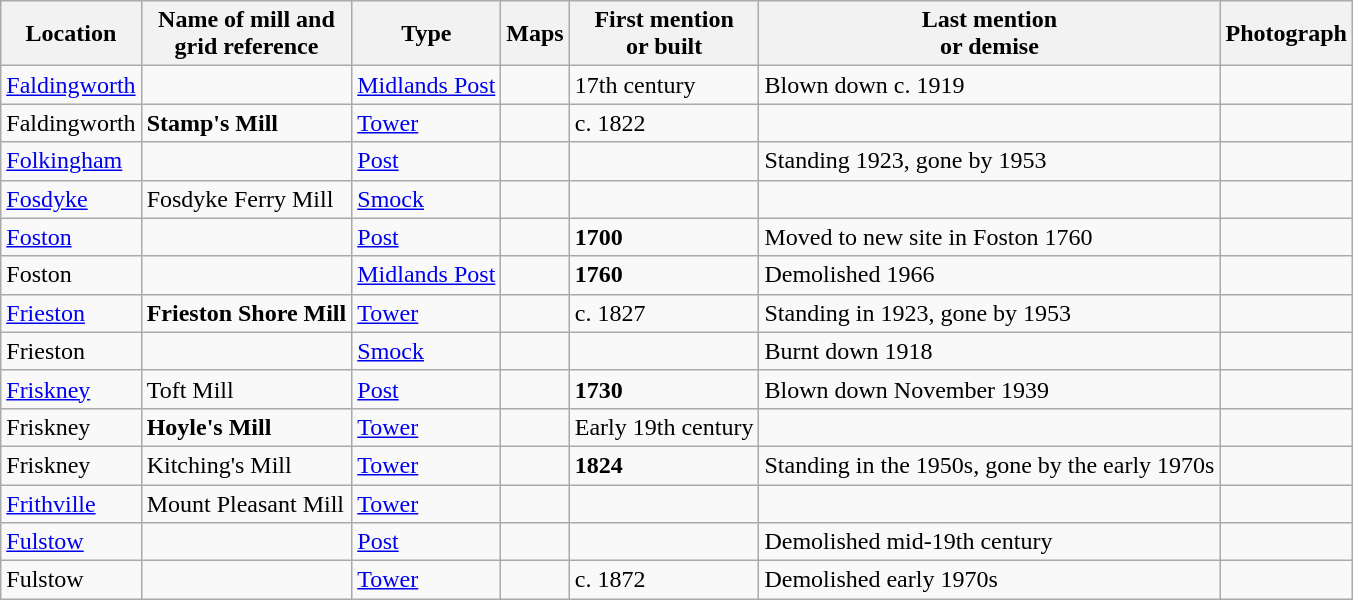<table class="wikitable">
<tr>
<th>Location</th>
<th>Name of mill and<br>grid reference</th>
<th>Type</th>
<th>Maps</th>
<th>First mention<br>or built</th>
<th>Last mention<br> or demise</th>
<th>Photograph</th>
</tr>
<tr>
<td><a href='#'>Faldingworth</a></td>
<td></td>
<td><a href='#'>Midlands Post</a></td>
<td></td>
<td>17th century</td>
<td>Blown down c. 1919</td>
<td></td>
</tr>
<tr>
<td>Faldingworth</td>
<td><strong>Stamp's Mill</strong><br></td>
<td><a href='#'>Tower</a></td>
<td></td>
<td>c. 1822</td>
<td></td>
<td></td>
</tr>
<tr>
<td><a href='#'>Folkingham</a></td>
<td></td>
<td><a href='#'>Post</a></td>
<td></td>
<td></td>
<td>Standing 1923, gone by 1953</td>
<td></td>
</tr>
<tr>
<td><a href='#'>Fosdyke</a></td>
<td>Fosdyke Ferry Mill</td>
<td><a href='#'>Smock</a></td>
<td></td>
<td></td>
<td></td>
<td></td>
</tr>
<tr>
<td><a href='#'>Foston</a></td>
<td></td>
<td><a href='#'>Post</a></td>
<td></td>
<td><strong>1700</strong></td>
<td>Moved to new site in Foston 1760</td>
<td></td>
</tr>
<tr>
<td>Foston</td>
<td></td>
<td><a href='#'>Midlands Post</a></td>
<td></td>
<td><strong>1760</strong></td>
<td>Demolished 1966</td>
<td></td>
</tr>
<tr>
<td><a href='#'>Frieston</a></td>
<td><strong>Frieston Shore Mill</strong><br></td>
<td><a href='#'>Tower</a></td>
<td></td>
<td>c. 1827</td>
<td>Standing in 1923, gone by 1953<br></td>
<td></td>
</tr>
<tr>
<td>Frieston</td>
<td></td>
<td><a href='#'>Smock</a></td>
<td></td>
<td></td>
<td>Burnt down 1918</td>
<td></td>
</tr>
<tr>
<td><a href='#'>Friskney</a></td>
<td>Toft Mill<br></td>
<td><a href='#'>Post</a></td>
<td></td>
<td><strong>1730</strong></td>
<td>Blown down November 1939</td>
<td></td>
</tr>
<tr>
<td>Friskney</td>
<td><strong>Hoyle's Mill</strong><br></td>
<td><a href='#'>Tower</a></td>
<td></td>
<td>Early 19th century</td>
<td></td>
<td></td>
</tr>
<tr>
<td>Friskney</td>
<td>Kitching's Mill<br></td>
<td><a href='#'>Tower</a></td>
<td></td>
<td><strong>1824</strong></td>
<td>Standing in the 1950s, gone by the early 1970s</td>
<td></td>
</tr>
<tr>
<td><a href='#'>Frithville</a></td>
<td>Mount Pleasant Mill<br></td>
<td><a href='#'>Tower</a></td>
<td></td>
<td></td>
<td></td>
<td></td>
</tr>
<tr>
<td><a href='#'>Fulstow</a></td>
<td></td>
<td><a href='#'>Post</a></td>
<td></td>
<td></td>
<td>Demolished mid-19th century</td>
<td></td>
</tr>
<tr>
<td>Fulstow</td>
<td></td>
<td><a href='#'>Tower</a></td>
<td></td>
<td>c. 1872</td>
<td>Demolished early 1970s<br></td>
<td></td>
</tr>
</table>
